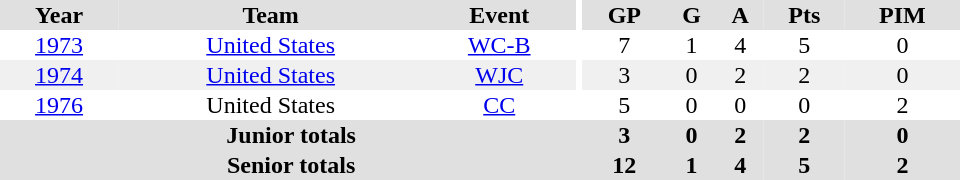<table border="0" cellpadding="1" cellspacing="0" ID="Table3" style="text-align:center; width:40em">
<tr bgcolor="#e0e0e0">
<th>Year</th>
<th>Team</th>
<th>Event</th>
<th rowspan="102" bgcolor="#ffffff"></th>
<th>GP</th>
<th>G</th>
<th>A</th>
<th>Pts</th>
<th>PIM</th>
</tr>
<tr>
<td><a href='#'>1973</a></td>
<td><a href='#'>United States</a></td>
<td><a href='#'>WC-B</a></td>
<td>7</td>
<td>1</td>
<td>4</td>
<td>5</td>
<td>0</td>
</tr>
<tr bgcolor="#f0f0f0">
<td><a href='#'>1974</a></td>
<td><a href='#'>United States</a></td>
<td><a href='#'>WJC</a></td>
<td>3</td>
<td>0</td>
<td>2</td>
<td>2</td>
<td>0</td>
</tr>
<tr>
<td><a href='#'>1976</a></td>
<td>United States</td>
<td><a href='#'>CC</a></td>
<td>5</td>
<td>0</td>
<td>0</td>
<td>0</td>
<td>2</td>
</tr>
<tr bgcolor="#e0e0e0">
<th colspan="4">Junior totals</th>
<th>3</th>
<th>0</th>
<th>2</th>
<th>2</th>
<th>0</th>
</tr>
<tr bgcolor="#e0e0e0">
<th colspan="4">Senior totals</th>
<th>12</th>
<th>1</th>
<th>4</th>
<th>5</th>
<th>2</th>
</tr>
</table>
